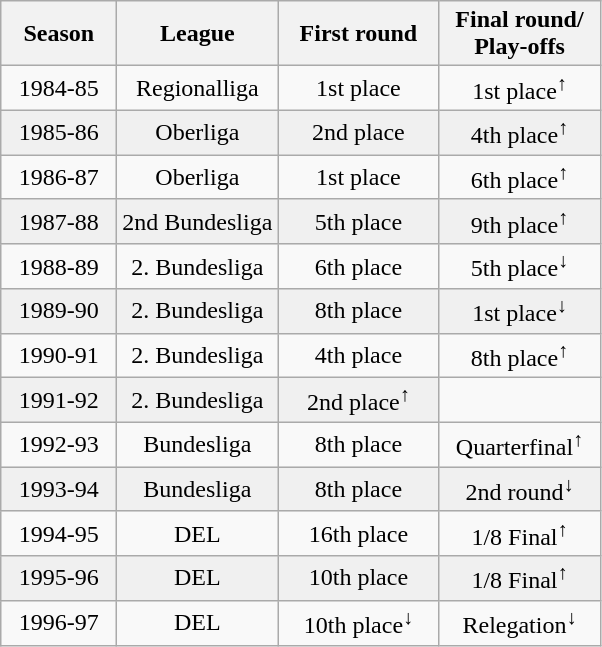<table class="wikitable">
<tr>
<th width="70" align="center">Season</th>
<th width="100" align="center">League</th>
<th width="100" align="center">First round</th>
<th width="100" align="center">Final round/<br>Play-offs</th>
</tr>
<tr align="center">
<td>1984-85</td>
<td>Regionalliga</td>
<td>1st place</td>
<td>1st place<sup>↑</sup></td>
</tr>
<tr align="center" bgcolor="#f0f0f0">
<td>1985-86</td>
<td>Oberliga</td>
<td>2nd place</td>
<td>4th place<sup>↑</sup></td>
</tr>
<tr align="center">
<td>1986-87</td>
<td>Oberliga</td>
<td>1st place</td>
<td>6th place<sup>↑</sup></td>
</tr>
<tr align="center" bgcolor="#f0f0f0">
<td>1987-88</td>
<td>2nd Bundesliga</td>
<td>5th place</td>
<td>9th place<sup>↑</sup></td>
</tr>
<tr align="center">
<td>1988-89</td>
<td>2. Bundesliga</td>
<td>6th place</td>
<td>5th place<sup>↓</sup></td>
</tr>
<tr align="center" bgcolor="#f0f0f0">
<td>1989-90</td>
<td>2. Bundesliga</td>
<td>8th place</td>
<td>1st place<sup>↓</sup></td>
</tr>
<tr align="center">
<td>1990-91</td>
<td>2. Bundesliga</td>
<td>4th place</td>
<td>8th place<sup>↑</sup></td>
</tr>
<tr align="center" bgcolor="#f0f0f0">
<td>1991-92</td>
<td>2. Bundesliga</td>
<td 2nd place>2nd place<sup>↑</sup></td>
</tr>
<tr align="center">
<td>1992-93</td>
<td>Bundesliga</td>
<td>8th place</td>
<td>Quarterfinal<sup>↑</sup></td>
</tr>
<tr align="center" bgcolor="#f0f0f0">
<td>1993-94</td>
<td>Bundesliga</td>
<td>8th place</td>
<td>2nd round<sup>↓</sup></td>
</tr>
<tr align="center">
<td>1994-95</td>
<td>DEL</td>
<td>16th place</td>
<td>1/8 Final<sup>↑</sup></td>
</tr>
<tr align="center" bgcolor="#f0f0f0">
<td>1995-96</td>
<td>DEL</td>
<td>10th place</td>
<td>1/8 Final<sup>↑</sup></td>
</tr>
<tr align="center">
<td>1996-97</td>
<td>DEL</td>
<td>10th place<sup>↓</sup></td>
<td>Relegation<sup>↓</sup></td>
</tr>
</table>
